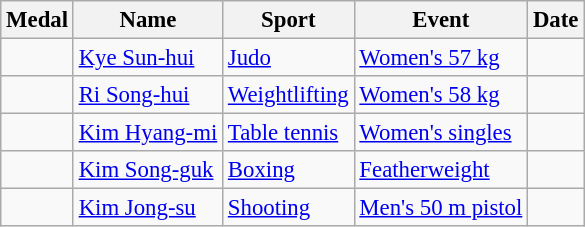<table class="wikitable sortable" style="font-size:95%">
<tr>
<th>Medal</th>
<th>Name</th>
<th>Sport</th>
<th>Event</th>
<th>Date</th>
</tr>
<tr>
<td></td>
<td><a href='#'>Kye Sun-hui</a></td>
<td><a href='#'>Judo</a></td>
<td><a href='#'>Women's 57 kg</a></td>
<td></td>
</tr>
<tr>
<td></td>
<td><a href='#'>Ri Song-hui</a></td>
<td><a href='#'>Weightlifting</a></td>
<td><a href='#'>Women's 58 kg</a></td>
<td></td>
</tr>
<tr>
<td></td>
<td><a href='#'>Kim Hyang-mi</a></td>
<td><a href='#'>Table tennis</a></td>
<td><a href='#'>Women's singles</a></td>
<td></td>
</tr>
<tr>
<td></td>
<td><a href='#'>Kim Song-guk</a></td>
<td><a href='#'>Boxing</a></td>
<td><a href='#'>Featherweight</a></td>
<td></td>
</tr>
<tr>
<td></td>
<td><a href='#'>Kim Jong-su</a></td>
<td><a href='#'>Shooting</a></td>
<td><a href='#'>Men's 50 m pistol</a></td>
<td></td>
</tr>
</table>
